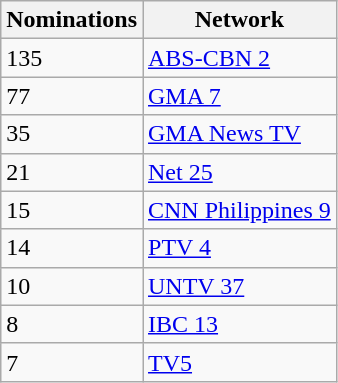<table class="wikitable sortable">
<tr>
<th scope="col" style="width:55px;">Nominations</th>
<th scope="col" style="text-align:center;">Network</th>
</tr>
<tr>
<td>135</td>
<td><a href='#'>ABS-CBN 2</a></td>
</tr>
<tr>
<td>77</td>
<td><a href='#'>GMA 7</a></td>
</tr>
<tr>
<td>35</td>
<td><a href='#'>GMA News TV</a></td>
</tr>
<tr>
<td>21</td>
<td><a href='#'>Net 25</a></td>
</tr>
<tr>
<td>15</td>
<td><a href='#'>CNN Philippines 9</a></td>
</tr>
<tr>
<td>14</td>
<td><a href='#'>PTV 4</a></td>
</tr>
<tr>
<td>10</td>
<td><a href='#'>UNTV 37</a></td>
</tr>
<tr>
<td>8</td>
<td><a href='#'>IBC 13</a></td>
</tr>
<tr>
<td>7</td>
<td><a href='#'>TV5</a></td>
</tr>
</table>
